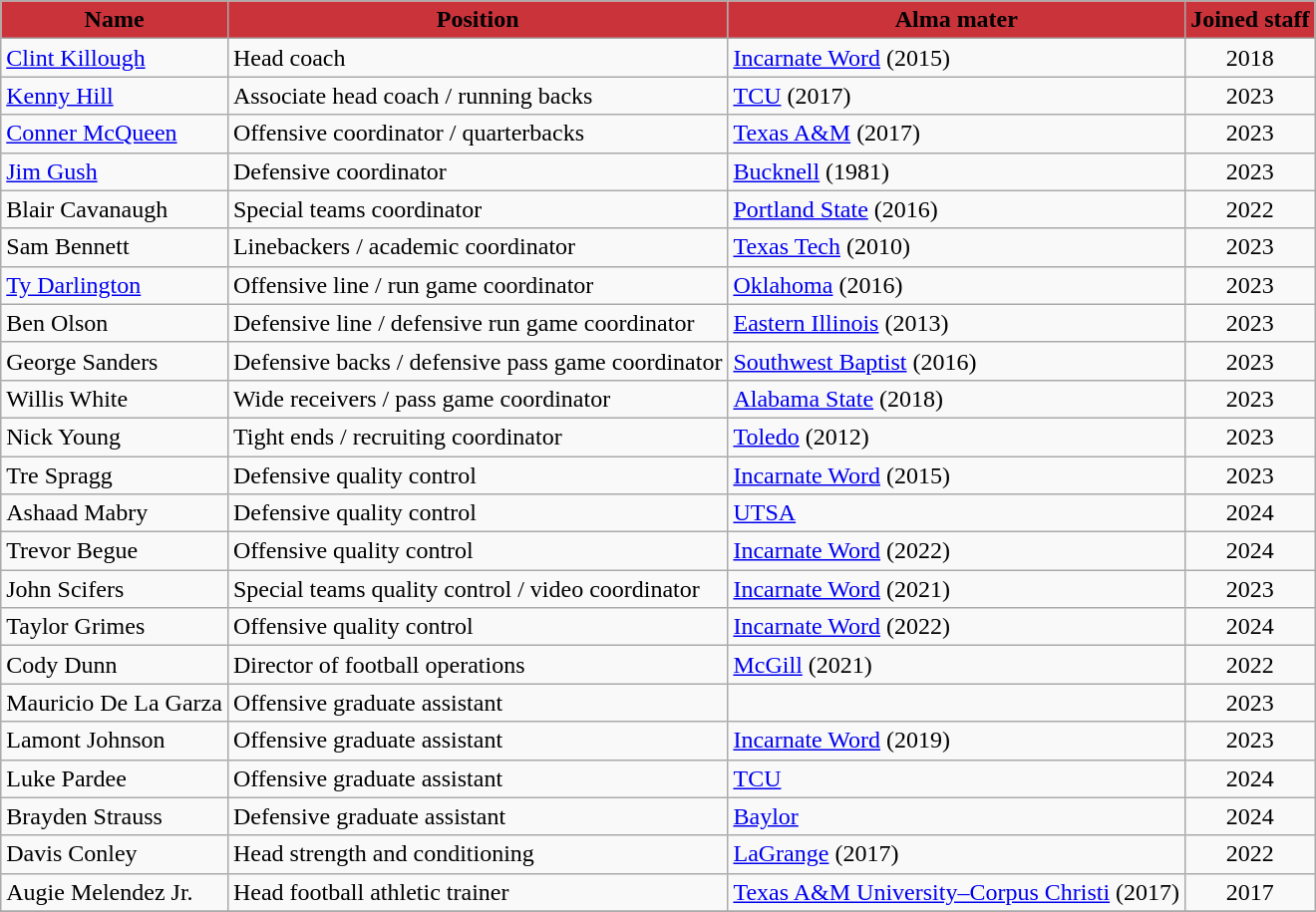<table class="wikitable">
<tr style="background:#CB333B; text-align:center;font-size:100%;">
<td><span><strong>Name</strong> </span></td>
<td><span><strong>Position</strong> </span></td>
<td><span><strong>Alma mater</strong></span></td>
<td><span><strong>Joined staff</strong></span></td>
</tr>
<tr>
<td><a href='#'>Clint Killough</a></td>
<td>Head coach</td>
<td><a href='#'>Incarnate Word</a> (2015)</td>
<td align=center>2018</td>
</tr>
<tr>
<td><a href='#'>Kenny Hill</a></td>
<td>Associate head coach / running backs</td>
<td><a href='#'>TCU</a> (2017)</td>
<td align=center>2023</td>
</tr>
<tr>
<td><a href='#'>Conner McQueen</a></td>
<td>Offensive coordinator / quarterbacks</td>
<td><a href='#'>Texas A&M</a> (2017)</td>
<td align=center>2023</td>
</tr>
<tr>
<td><a href='#'>Jim Gush</a></td>
<td>Defensive coordinator</td>
<td><a href='#'>Bucknell</a> (1981)</td>
<td align=center>2023</td>
</tr>
<tr>
<td>Blair Cavanaugh</td>
<td>Special teams coordinator</td>
<td><a href='#'>Portland State</a> (2016)</td>
<td align=center>2022</td>
</tr>
<tr>
<td>Sam Bennett</td>
<td>Linebackers / academic coordinator</td>
<td><a href='#'>Texas Tech</a> (2010)</td>
<td align=center>2023</td>
</tr>
<tr>
<td><a href='#'>Ty Darlington</a></td>
<td>Offensive line / run game coordinator</td>
<td><a href='#'>Oklahoma</a> (2016)</td>
<td align=center>2023</td>
</tr>
<tr>
<td>Ben Olson</td>
<td>Defensive line / defensive run game coordinator</td>
<td><a href='#'>Eastern Illinois</a> (2013)</td>
<td align=center>2023</td>
</tr>
<tr>
<td>George Sanders</td>
<td>Defensive backs / defensive pass game coordinator</td>
<td><a href='#'>Southwest Baptist</a> (2016)</td>
<td align=center>2023</td>
</tr>
<tr>
<td>Willis White</td>
<td>Wide receivers / pass game coordinator</td>
<td><a href='#'>Alabama State</a> (2018)</td>
<td align=center>2023</td>
</tr>
<tr>
<td>Nick Young</td>
<td>Tight ends / recruiting coordinator</td>
<td><a href='#'>Toledo</a> (2012)</td>
<td align=center>2023</td>
</tr>
<tr>
<td>Tre Spragg</td>
<td>Defensive quality control</td>
<td><a href='#'>Incarnate Word</a> (2015)</td>
<td align=center>2023</td>
</tr>
<tr>
<td>Ashaad Mabry</td>
<td>Defensive quality control</td>
<td><a href='#'>UTSA</a></td>
<td align=center>2024</td>
</tr>
<tr>
<td>Trevor Begue</td>
<td>Offensive quality control</td>
<td><a href='#'>Incarnate Word</a> (2022)</td>
<td align=center>2024</td>
</tr>
<tr>
<td>John Scifers</td>
<td>Special teams quality control / video coordinator</td>
<td><a href='#'>Incarnate Word</a> (2021)</td>
<td align=center>2023</td>
</tr>
<tr>
<td>Taylor Grimes</td>
<td>Offensive quality control</td>
<td><a href='#'>Incarnate Word</a> (2022)</td>
<td align=center>2024</td>
</tr>
<tr>
<td>Cody Dunn</td>
<td>Director of football operations</td>
<td><a href='#'>McGill</a> (2021)</td>
<td align=center>2022</td>
</tr>
<tr>
<td>Mauricio De La Garza</td>
<td>Offensive graduate assistant</td>
<td></td>
<td align=center>2023</td>
</tr>
<tr>
<td>Lamont Johnson</td>
<td>Offensive graduate assistant</td>
<td><a href='#'>Incarnate Word</a> (2019)</td>
<td align=center>2023</td>
</tr>
<tr>
<td>Luke Pardee</td>
<td>Offensive graduate assistant</td>
<td><a href='#'>TCU</a></td>
<td align=center>2024</td>
</tr>
<tr>
<td>Brayden Strauss</td>
<td>Defensive graduate assistant</td>
<td><a href='#'>Baylor</a></td>
<td align=center>2024</td>
</tr>
<tr>
<td>Davis Conley</td>
<td>Head strength and conditioning</td>
<td><a href='#'>LaGrange</a> (2017)</td>
<td align=center>2022</td>
</tr>
<tr>
<td>Augie Melendez Jr.</td>
<td>Head football athletic trainer</td>
<td><a href='#'>Texas A&M University–Corpus Christi</a> (2017)</td>
<td align=center>2017</td>
</tr>
<tr>
</tr>
</table>
